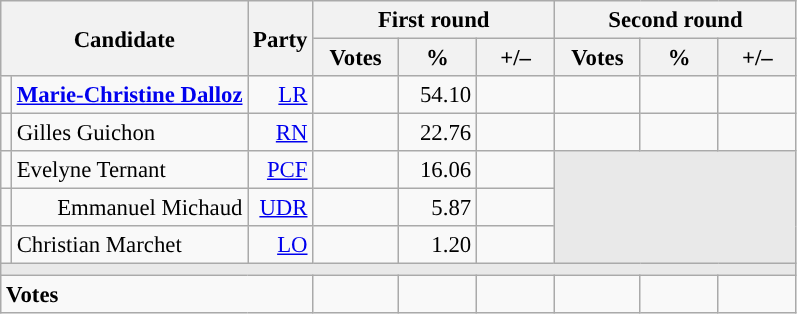<table class="wikitable" style="text-align:right;font-size:95%;">
<tr>
<th colspan="2" rowspan="2">Candidate</th>
<th colspan="1" rowspan="2">Party</th>
<th colspan="3">First round</th>
<th colspan="3">Second round</th>
</tr>
<tr>
<th style="width:50px;">Votes</th>
<th style="width:45px;">%</th>
<th style="width:45px;">+/–</th>
<th style="width:50px;">Votes</th>
<th style="width:45px;">%</th>
<th style="width:45px;">+/–</th>
</tr>
<tr>
<td style="color:inherit;background:"></td>
<td style="text-align:left;"><strong><a href='#'>Marie-Christine Dalloz</a></strong></td>
<td><a href='#'>LR</a></td>
<td></td>
<td>54.10</td>
<td style="color:green;"></td>
<td></td>
<td></td>
<td style="color:green;"></td>
</tr>
<tr>
<td style="color:inherit;background:"></td>
<td style="text-align:left;">Gilles Guichon</td>
<td><a href='#'>RN</a></td>
<td></td>
<td>22.76</td>
<td style="color:green;"></td>
<td></td>
<td></td>
<td style="color:grey;"></td>
</tr>
<tr>
<td style="color:inherit;background:"></td>
<td style="text-align:left;">Evelyne Ternant</td>
<td><a href='#'>PCF</a></td>
<td></td>
<td>16.06</td>
<td style="color:green;"></td>
<td colspan="3" rowspan="3" style="background:#E9E9E9;"></td>
</tr>
<tr>
<td></td>
<td>Emmanuel Michaud</td>
<td><a href='#'>UDR</a></td>
<td></td>
<td>5.87</td>
</tr>
<tr>
<td style="color:inherit;background:"></td>
<td style="text-align:left;">Christian Marchet</td>
<td><a href='#'>LO</a></td>
<td></td>
<td>1.20</td>
<td style="color:green;"></td>
</tr>
<tr>
<td colspan="9" style="background:#E9E9E9;"></td>
</tr>
<tr style="font-weight:bold;">
<td colspan="3" style="text-align:left;">Votes</td>
<td></td>
<td></td>
<td></td>
<td></td>
<td></td>
<td></td>
</tr>
</table>
